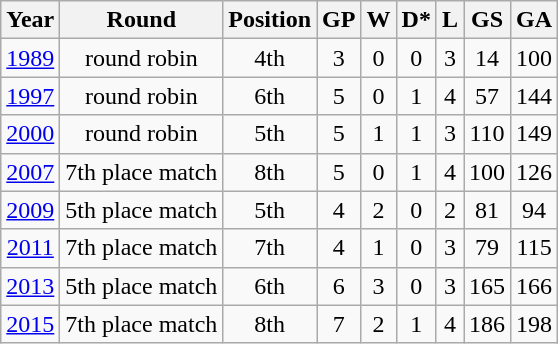<table class="wikitable" style="text-align: center;">
<tr>
<th>Year</th>
<th>Round</th>
<th>Position</th>
<th>GP</th>
<th>W</th>
<th>D*</th>
<th>L</th>
<th>GS</th>
<th>GA</th>
</tr>
<tr>
<td> <a href='#'>1989</a></td>
<td>round robin</td>
<td>4th</td>
<td>3</td>
<td>0</td>
<td>0</td>
<td>3</td>
<td>14</td>
<td>100</td>
</tr>
<tr>
<td> <a href='#'>1997</a></td>
<td>round robin</td>
<td>6th</td>
<td>5</td>
<td>0</td>
<td>1</td>
<td>4</td>
<td>57</td>
<td>144</td>
</tr>
<tr>
<td> <a href='#'>2000</a></td>
<td>round robin</td>
<td>5th</td>
<td>5</td>
<td>1</td>
<td>1</td>
<td>3</td>
<td>110</td>
<td>149</td>
</tr>
<tr>
<td> <a href='#'>2007</a></td>
<td>7th place match</td>
<td>8th</td>
<td>5</td>
<td>0</td>
<td>1</td>
<td>4</td>
<td>100</td>
<td>126</td>
</tr>
<tr>
<td> <a href='#'>2009</a></td>
<td>5th place match</td>
<td>5th</td>
<td>4</td>
<td>2</td>
<td>0</td>
<td>2</td>
<td>81</td>
<td>94</td>
</tr>
<tr>
<td> <a href='#'>2011</a></td>
<td>7th place match</td>
<td>7th</td>
<td>4</td>
<td>1</td>
<td>0</td>
<td>3</td>
<td>79</td>
<td>115</td>
</tr>
<tr>
<td> <a href='#'>2013</a></td>
<td>5th place match</td>
<td>6th</td>
<td>6</td>
<td>3</td>
<td>0</td>
<td>3</td>
<td>165</td>
<td>166</td>
</tr>
<tr>
<td> <a href='#'>2015</a></td>
<td>7th place match</td>
<td>8th</td>
<td>7</td>
<td>2</td>
<td>1</td>
<td>4</td>
<td>186</td>
<td>198</td>
</tr>
</table>
